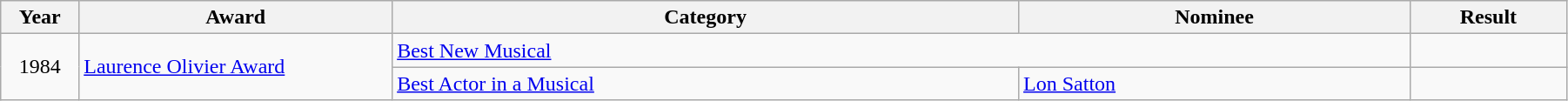<table class="wikitable" width="95%">
<tr>
<th width= "5%">Year</th>
<th width= "20%">Award</th>
<th width= "40%">Category</th>
<th width= "25%">Nominee</th>
<th width= "10%">Result</th>
</tr>
<tr>
<td rowspan="2" align="center">1984</td>
<td rowspan="2"><a href='#'>Laurence Olivier Award</a></td>
<td colspan="2"><a href='#'>Best New Musical</a></td>
<td></td>
</tr>
<tr>
<td><a href='#'>Best Actor in a Musical</a></td>
<td><a href='#'>Lon Satton</a></td>
<td></td>
</tr>
</table>
